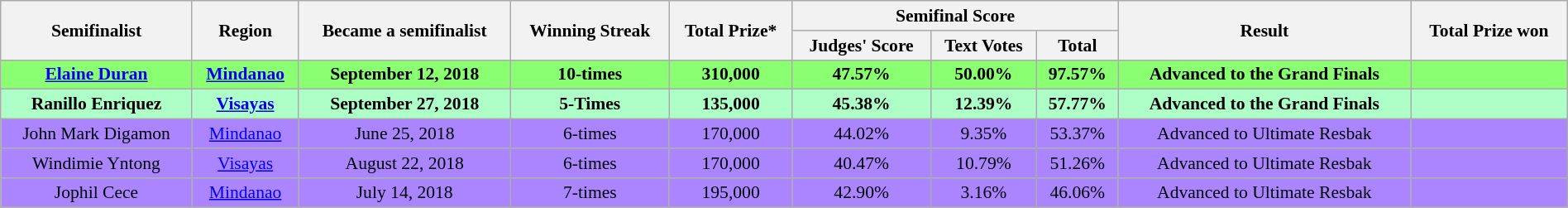<table class="wikitable mw-collapsible mw-collapsed" style="text-align:center; font-size:90%; width:100%;">
<tr>
<th rowspan="2">Semifinalist</th>
<th rowspan="2">Region</th>
<th rowspan="2">Became a semifinalist </th>
<th rowspan="2">Winning Streak</th>
<th rowspan="2">Total Prize*</th>
<th colspan="3">Semifinal Score</th>
<th rowspan="2">Result</th>
<th rowspan="2">Total Prize won</th>
</tr>
<tr>
<th>Judges' Score</th>
<th>Text Votes</th>
<th>Total</th>
</tr>
<tr bgcolor="8aff72">
<td><strong><a href='#'>Elaine Duran</a></strong></td>
<td><strong><a href='#'>Mindanao</a></strong></td>
<td><strong>September 12, 2018</strong></td>
<td><strong>10-times</strong></td>
<td><strong>310,000</strong></td>
<td><strong>47.57%</strong></td>
<td><strong>50.00%</strong></td>
<td><strong>97.57%</strong></td>
<td><strong>Advanced to the Grand Finals</strong></td>
<td><strong></strong></td>
</tr>
<tr bgcolor="adffc7">
<td><strong>Ranillo Enriquez</strong></td>
<td><strong><a href='#'>Visayas</a></strong></td>
<td><strong>September 27, 2018</strong></td>
<td><strong>5-Times</strong></td>
<td><strong>135,000</strong></td>
<td><strong>45.38%</strong></td>
<td><strong>12.39%</strong></td>
<td><strong>57.77%</strong></td>
<td><strong>Advanced to the Grand Finals</strong></td>
<td><strong></strong></td>
</tr>
<tr bgcolor="#aa85ff">
<td>John Mark Digamon</td>
<td><a href='#'>Mindanao</a></td>
<td>June 25, 2018</td>
<td>6-times</td>
<td>170,000</td>
<td>44.02%</td>
<td>9.35%</td>
<td>53.37%</td>
<td>Advanced to Ultimate Resbak</td>
<td></td>
</tr>
<tr bgcolor="aa85ff">
<td>Windimie Yntong</td>
<td><a href='#'>Visayas</a></td>
<td>August 22, 2018</td>
<td>6-times</td>
<td>170,000</td>
<td>40.47%</td>
<td>10.79%</td>
<td>51.26%</td>
<td>Advanced to Ultimate Resbak</td>
<td></td>
</tr>
<tr bgcolor="aa85ff">
<td>Jophil Cece</td>
<td><a href='#'>Mindanao</a></td>
<td>July 14, 2018</td>
<td>7-times</td>
<td>195,000</td>
<td>42.90%</td>
<td>3.16%</td>
<td>46.06%</td>
<td>Advanced to Ultimate Resbak</td>
<td></td>
</tr>
<tr>
</tr>
</table>
